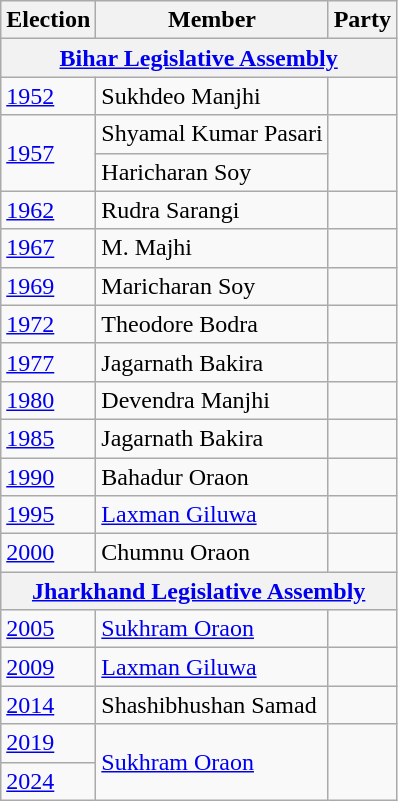<table class="wikitable sortable">
<tr>
<th>Election</th>
<th>Member</th>
<th colspan=2>Party</th>
</tr>
<tr>
<th colspan=4><a href='#'>Bihar Legislative Assembly</a></th>
</tr>
<tr>
<td><a href='#'>1952</a></td>
<td>Sukhdeo Manjhi</td>
<td></td>
</tr>
<tr>
<td rowspan="2"><a href='#'>1957</a></td>
<td>Shyamal Kumar Pasari</td>
</tr>
<tr>
<td>Haricharan Soy</td>
</tr>
<tr>
<td><a href='#'>1962</a></td>
<td>Rudra Sarangi</td>
<td></td>
</tr>
<tr>
<td><a href='#'>1967</a></td>
<td>M. Majhi</td>
<td></td>
</tr>
<tr>
<td><a href='#'>1969</a></td>
<td>Maricharan Soy</td>
<td></td>
</tr>
<tr>
<td><a href='#'>1972</a></td>
<td>Theodore Bodra</td>
<td></td>
</tr>
<tr>
<td><a href='#'>1977</a></td>
<td>Jagarnath Bakira</td>
<td></td>
</tr>
<tr>
<td><a href='#'>1980</a></td>
<td>Devendra Manjhi</td>
<td></td>
</tr>
<tr>
<td><a href='#'>1985</a></td>
<td>Jagarnath Bakira</td>
<td></td>
</tr>
<tr>
<td><a href='#'>1990</a></td>
<td>Bahadur Oraon</td>
<td></td>
</tr>
<tr>
<td><a href='#'>1995</a></td>
<td><a href='#'>Laxman Giluwa</a></td>
<td></td>
</tr>
<tr>
<td><a href='#'>2000</a></td>
<td>Chumnu Oraon</td>
</tr>
<tr>
<th colspan=4><a href='#'>Jharkhand Legislative Assembly</a></th>
</tr>
<tr>
<td><a href='#'>2005</a></td>
<td><a href='#'>Sukhram Oraon</a></td>
<td></td>
</tr>
<tr>
<td><a href='#'>2009</a></td>
<td><a href='#'>Laxman Giluwa</a></td>
<td></td>
</tr>
<tr>
<td><a href='#'>2014</a></td>
<td>Shashibhushan Samad</td>
<td></td>
</tr>
<tr>
<td><a href='#'>2019</a></td>
<td rowspan=2><a href='#'>Sukhram Oraon</a></td>
</tr>
<tr>
<td><a href='#'>2024</a></td>
</tr>
</table>
